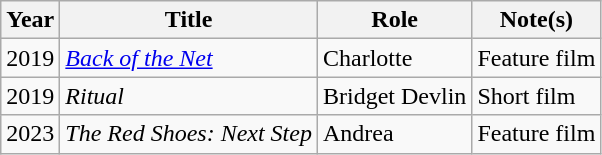<table class="wikitable">
<tr>
<th>Year</th>
<th>Title</th>
<th>Role</th>
<th>Note(s)</th>
</tr>
<tr>
<td>2019</td>
<td><em><a href='#'>Back of the Net</a></em></td>
<td>Charlotte</td>
<td>Feature film</td>
</tr>
<tr>
<td>2019</td>
<td><em>Ritual</em></td>
<td>Bridget Devlin</td>
<td>Short film</td>
</tr>
<tr>
<td>2023</td>
<td><em>The Red Shoes: Next Step</em></td>
<td>Andrea</td>
<td>Feature film</td>
</tr>
</table>
